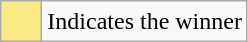<table class="wikitable">
<tr>
<td style="background:#FAEB86; height:20px; width:20px"></td>
<td>Indicates the winner</td>
</tr>
</table>
